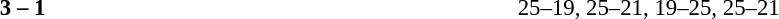<table width=100% cellspacing=1>
<tr>
<th width=20%></th>
<th width=12%></th>
<th width=20%></th>
<th width=33%></th>
<td></td>
</tr>
<tr style=font-size:95%>
<td align=right><strong></strong></td>
<td align=center><strong>3 – 1</strong></td>
<td></td>
<td>25–19, 25–21, 19–25, 25–21</td>
</tr>
</table>
